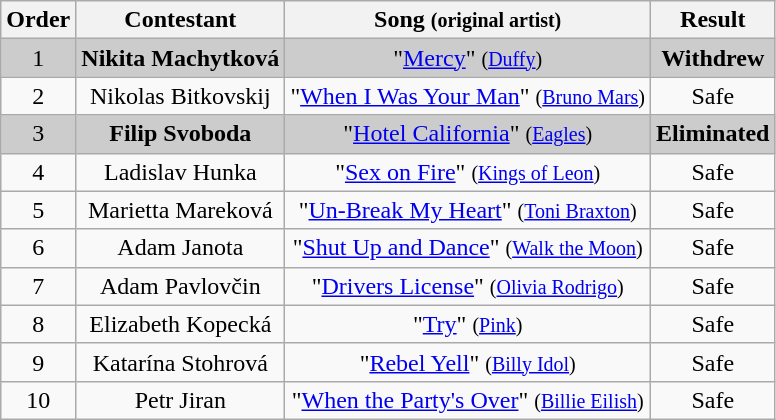<table class="wikitable plainrowheaders" style="text-align:center;">
<tr>
<th scope="col">Order</th>
<th scope="col">Contestant</th>
<th scope="col">Song <small>(original artist)</small></th>
<th scope="col">Result</th>
</tr>
<tr style="background:#ccc;">
<td>1</td>
<td><strong>Nikita Machytková</strong></td>
<td>"<a href='#'>Mercy</a>" <small>(<a href='#'>Duffy</a>)</small></td>
<td><strong>Withdrew</strong></td>
</tr>
<tr>
<td>2</td>
<td>Nikolas Bitkovskij</td>
<td>"<a href='#'>When I Was Your Man</a>" <small>(<a href='#'>Bruno Mars</a>)</small></td>
<td>Safe</td>
</tr>
<tr style="background:#ccc;">
<td>3</td>
<td><strong>Filip Svoboda</strong></td>
<td>"<a href='#'>Hotel California</a>" <small>(<a href='#'>Eagles</a>)</small></td>
<td><strong>Eliminated</strong></td>
</tr>
<tr>
<td>4</td>
<td>Ladislav Hunka</td>
<td>"<a href='#'>Sex on Fire</a>" <small>(<a href='#'>Kings of Leon</a>)</small></td>
<td>Safe</td>
</tr>
<tr>
<td>5</td>
<td>Marietta Mareková</td>
<td>"<a href='#'>Un-Break My Heart</a>" <small>(<a href='#'>Toni Braxton</a>)</small></td>
<td>Safe</td>
</tr>
<tr>
<td>6</td>
<td>Adam Janota</td>
<td>"<a href='#'>Shut Up and Dance</a>" <small>(<a href='#'>Walk the Moon</a>)</small></td>
<td>Safe</td>
</tr>
<tr>
<td>7</td>
<td>Adam Pavlovčin</td>
<td>"<a href='#'>Drivers License</a>" <small>(<a href='#'>Olivia Rodrigo</a>)</small></td>
<td>Safe</td>
</tr>
<tr>
<td>8</td>
<td>Elizabeth Kopecká</td>
<td>"<a href='#'>Try</a>" <small>(<a href='#'>Pink</a>)</small></td>
<td>Safe</td>
</tr>
<tr>
<td>9</td>
<td>Katarína Stohrová</td>
<td>"<a href='#'>Rebel Yell</a>" <small>(<a href='#'>Billy Idol</a>)</small></td>
<td>Safe</td>
</tr>
<tr>
<td>10</td>
<td>Petr Jiran</td>
<td>"<a href='#'>When the Party's Over</a>" <small>(<a href='#'>Billie Eilish</a>)</small></td>
<td>Safe</td>
</tr>
</table>
